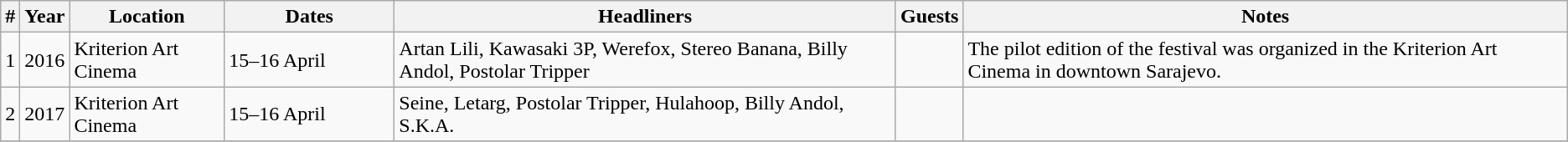<table class="wikitable sortable">
<tr>
<th>#</th>
<th>Year</th>
<th>Location</th>
<th style="width:8em">Dates</th>
<th class="unsortable">Headliners</th>
<th>Guests</th>
<th class="unsortable">Notes</th>
</tr>
<tr>
<td>1</td>
<td>2016</td>
<td>Kriterion Art Cinema</td>
<td>15–16 April</td>
<td>Artan Lili, Kawasaki 3P, Werefox, Stereo Banana, Billy Andol, Postolar Tripper  </td>
<td></td>
<td>The pilot edition of the festival was organized in the Kriterion Art Cinema in downtown Sarajevo.</td>
</tr>
<tr>
<td>2</td>
<td>2017</td>
<td>Kriterion Art Cinema</td>
<td>15–16 April</td>
<td>Seine, Letarg, Postolar Tripper, Hulahoop, Billy Andol, S.K.A.</td>
<td></td>
<td></td>
</tr>
<tr>
</tr>
</table>
